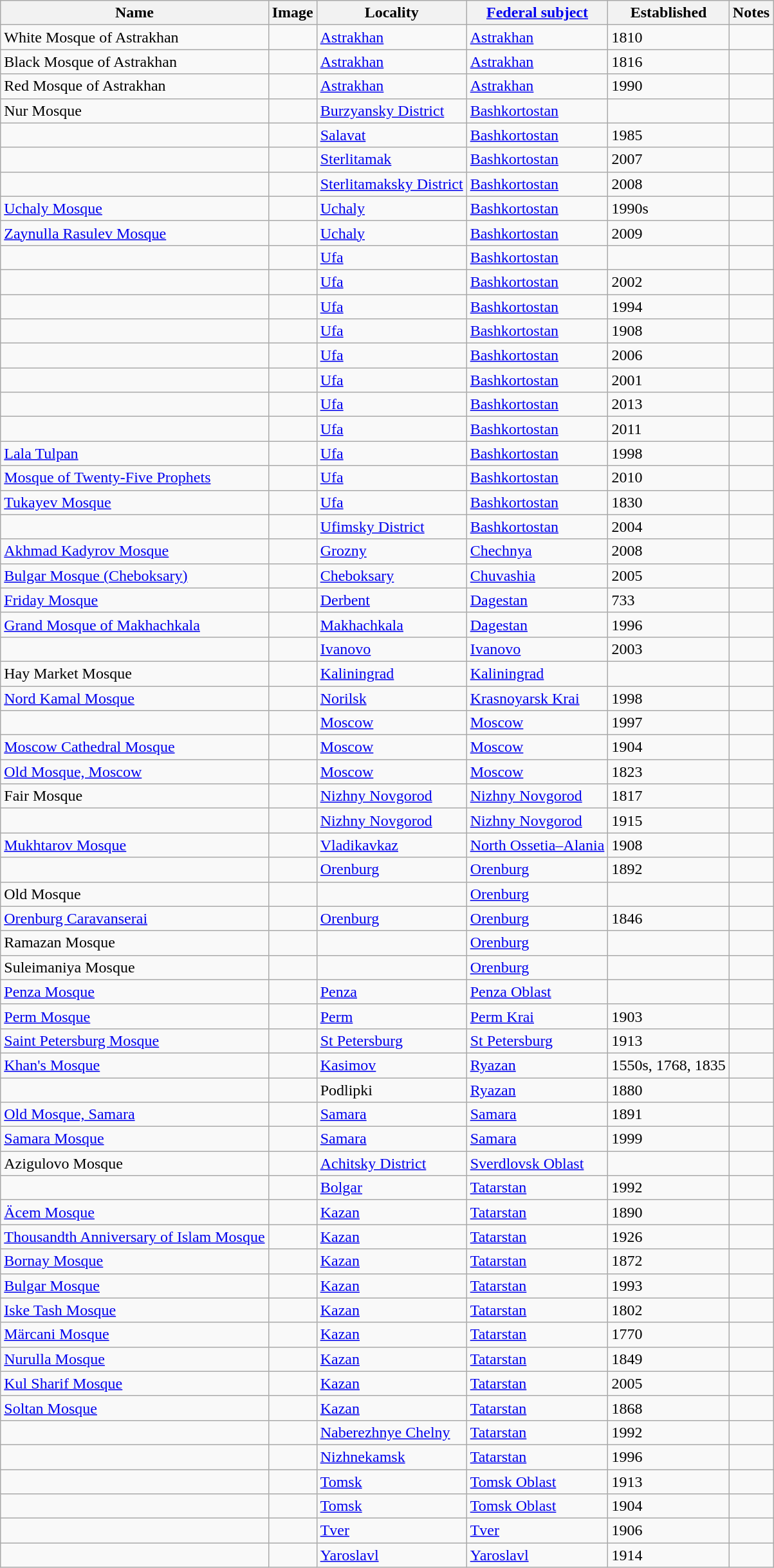<table class="wikitable sortable">
<tr>
<th>Name</th>
<th class=unsortable>Image</th>
<th>Locality</th>
<th><a href='#'>Federal subject</a></th>
<th>Established</th>
<th>Notes</th>
</tr>
<tr>
<td>White Mosque of Astrakhan</td>
<td></td>
<td><a href='#'>Astrakhan</a></td>
<td><a href='#'>Astrakhan</a></td>
<td>1810</td>
<td></td>
</tr>
<tr>
<td>Black Mosque of Astrakhan</td>
<td></td>
<td><a href='#'>Astrakhan</a></td>
<td><a href='#'>Astrakhan</a></td>
<td>1816</td>
<td></td>
</tr>
<tr>
<td>Red Mosque of Astrakhan</td>
<td></td>
<td><a href='#'>Astrakhan</a></td>
<td><a href='#'>Astrakhan</a></td>
<td>1990</td>
<td></td>
</tr>
<tr>
<td>Nur Mosque</td>
<td></td>
<td><a href='#'>Burzyansky District</a></td>
<td><a href='#'>Bashkortostan</a></td>
<td></td>
<td></td>
</tr>
<tr>
<td></td>
<td></td>
<td><a href='#'>Salavat</a></td>
<td><a href='#'>Bashkortostan</a></td>
<td>1985</td>
<td></td>
</tr>
<tr>
<td></td>
<td></td>
<td><a href='#'>Sterlitamak</a></td>
<td><a href='#'>Bashkortostan</a></td>
<td>2007</td>
<td></td>
</tr>
<tr>
<td></td>
<td></td>
<td><a href='#'>Sterlitamaksky District</a></td>
<td><a href='#'>Bashkortostan</a></td>
<td>2008</td>
<td></td>
</tr>
<tr>
<td><a href='#'>Uchaly Mosque</a></td>
<td></td>
<td><a href='#'>Uchaly</a></td>
<td><a href='#'>Bashkortostan</a></td>
<td>1990s</td>
<td></td>
</tr>
<tr>
<td><a href='#'>Zaynulla Rasulev Mosque</a></td>
<td></td>
<td><a href='#'>Uchaly</a></td>
<td><a href='#'>Bashkortostan</a></td>
<td>2009</td>
<td></td>
</tr>
<tr>
<td></td>
<td></td>
<td><a href='#'>Ufa</a></td>
<td><a href='#'>Bashkortostan</a></td>
<td></td>
<td></td>
</tr>
<tr>
<td></td>
<td></td>
<td><a href='#'>Ufa</a></td>
<td><a href='#'>Bashkortostan</a></td>
<td>2002</td>
<td></td>
</tr>
<tr>
<td></td>
<td></td>
<td><a href='#'>Ufa</a></td>
<td><a href='#'>Bashkortostan</a></td>
<td>1994</td>
<td></td>
</tr>
<tr>
<td></td>
<td></td>
<td><a href='#'>Ufa</a></td>
<td><a href='#'>Bashkortostan</a></td>
<td>1908</td>
<td></td>
</tr>
<tr>
<td></td>
<td></td>
<td><a href='#'>Ufa</a></td>
<td><a href='#'>Bashkortostan</a></td>
<td>2006</td>
<td></td>
</tr>
<tr>
<td></td>
<td></td>
<td><a href='#'>Ufa</a></td>
<td><a href='#'>Bashkortostan</a></td>
<td>2001</td>
<td></td>
</tr>
<tr>
<td></td>
<td></td>
<td><a href='#'>Ufa</a></td>
<td><a href='#'>Bashkortostan</a></td>
<td>2013</td>
<td></td>
</tr>
<tr>
<td></td>
<td></td>
<td><a href='#'>Ufa</a></td>
<td><a href='#'>Bashkortostan</a></td>
<td>2011</td>
<td></td>
</tr>
<tr>
<td><a href='#'>Lala Tulpan</a></td>
<td></td>
<td><a href='#'>Ufa</a></td>
<td><a href='#'>Bashkortostan</a></td>
<td>1998</td>
<td></td>
</tr>
<tr>
<td><a href='#'>Mosque of Twenty-Five Prophets</a></td>
<td></td>
<td><a href='#'>Ufa</a></td>
<td><a href='#'>Bashkortostan</a></td>
<td>2010</td>
<td></td>
</tr>
<tr>
<td><a href='#'>Tukayev Mosque</a></td>
<td></td>
<td><a href='#'>Ufa</a></td>
<td><a href='#'>Bashkortostan</a></td>
<td>1830</td>
<td></td>
</tr>
<tr>
<td></td>
<td></td>
<td><a href='#'>Ufimsky District</a></td>
<td><a href='#'>Bashkortostan</a></td>
<td>2004</td>
<td></td>
</tr>
<tr>
<td><a href='#'>Akhmad Kadyrov Mosque</a></td>
<td></td>
<td><a href='#'>Grozny</a></td>
<td><a href='#'>Chechnya</a></td>
<td>2008</td>
<td></td>
</tr>
<tr>
<td><a href='#'>Bulgar Mosque (Cheboksary)</a></td>
<td></td>
<td><a href='#'>Cheboksary</a></td>
<td><a href='#'>Chuvashia</a></td>
<td>2005</td>
<td></td>
</tr>
<tr>
<td><a href='#'>Friday Mosque</a></td>
<td></td>
<td><a href='#'>Derbent</a></td>
<td><a href='#'>Dagestan</a></td>
<td>733</td>
<td></td>
</tr>
<tr>
<td><a href='#'>Grand Mosque of Makhachkala</a></td>
<td></td>
<td><a href='#'>Makhachkala</a></td>
<td><a href='#'>Dagestan</a></td>
<td>1996</td>
<td></td>
</tr>
<tr>
<td></td>
<td></td>
<td><a href='#'>Ivanovo</a></td>
<td><a href='#'>Ivanovo</a></td>
<td>2003</td>
<td></td>
</tr>
<tr>
<td>Hay Market Mosque</td>
<td></td>
<td><a href='#'>Kaliningrad</a></td>
<td><a href='#'>Kaliningrad</a></td>
<td></td>
<td></td>
</tr>
<tr>
<td><a href='#'>Nord Kamal Mosque</a></td>
<td></td>
<td><a href='#'>Norilsk</a></td>
<td><a href='#'>Krasnoyarsk Krai</a></td>
<td>1998</td>
<td></td>
</tr>
<tr>
<td></td>
<td></td>
<td><a href='#'>Moscow</a></td>
<td><a href='#'>Moscow</a></td>
<td>1997</td>
<td></td>
</tr>
<tr>
<td><a href='#'>Moscow Cathedral Mosque</a></td>
<td></td>
<td><a href='#'>Moscow</a></td>
<td><a href='#'>Moscow</a></td>
<td>1904</td>
<td></td>
</tr>
<tr>
<td><a href='#'>Old Mosque, Moscow</a></td>
<td></td>
<td><a href='#'>Moscow</a></td>
<td><a href='#'>Moscow</a></td>
<td>1823</td>
<td></td>
</tr>
<tr>
<td>Fair Mosque</td>
<td></td>
<td><a href='#'>Nizhny Novgorod</a></td>
<td><a href='#'>Nizhny Novgorod</a></td>
<td>1817</td>
<td></td>
</tr>
<tr>
<td></td>
<td></td>
<td><a href='#'>Nizhny Novgorod</a></td>
<td><a href='#'>Nizhny Novgorod</a></td>
<td>1915</td>
<td></td>
</tr>
<tr>
<td><a href='#'>Mukhtarov Mosque</a></td>
<td></td>
<td><a href='#'>Vladikavkaz</a></td>
<td><a href='#'>North Ossetia–Alania</a></td>
<td>1908</td>
<td></td>
</tr>
<tr>
<td></td>
<td></td>
<td><a href='#'>Orenburg</a></td>
<td><a href='#'>Orenburg</a></td>
<td>1892</td>
<td></td>
</tr>
<tr>
<td>Old Mosque</td>
<td></td>
<td></td>
<td><a href='#'>Orenburg</a></td>
<td></td>
<td></td>
</tr>
<tr>
<td><a href='#'>Orenburg Caravanserai</a></td>
<td></td>
<td><a href='#'>Orenburg</a></td>
<td><a href='#'>Orenburg</a></td>
<td>1846</td>
<td></td>
</tr>
<tr>
<td>Ramazan Mosque</td>
<td></td>
<td></td>
<td><a href='#'>Orenburg</a></td>
<td></td>
<td></td>
</tr>
<tr>
<td>Suleimaniya Mosque</td>
<td></td>
<td></td>
<td><a href='#'>Orenburg</a></td>
<td></td>
<td></td>
</tr>
<tr>
<td><a href='#'>Penza Mosque</a></td>
<td></td>
<td><a href='#'>Penza</a></td>
<td><a href='#'>Penza Oblast</a></td>
<td></td>
<td></td>
</tr>
<tr>
<td><a href='#'>Perm Mosque</a></td>
<td></td>
<td><a href='#'>Perm</a></td>
<td><a href='#'>Perm Krai</a></td>
<td>1903</td>
<td></td>
</tr>
<tr>
<td><a href='#'>Saint Petersburg Mosque</a></td>
<td></td>
<td><a href='#'>St Petersburg</a></td>
<td><a href='#'>St Petersburg</a></td>
<td>1913</td>
<td></td>
</tr>
<tr>
<td><a href='#'>Khan's Mosque</a></td>
<td></td>
<td><a href='#'>Kasimov</a></td>
<td><a href='#'>Ryazan</a></td>
<td>1550s, 1768, 1835</td>
<td></td>
</tr>
<tr>
<td></td>
<td></td>
<td>Podlipki</td>
<td><a href='#'>Ryazan</a></td>
<td>1880</td>
<td></td>
</tr>
<tr>
<td><a href='#'>Old Mosque, Samara</a></td>
<td><!—IMAGE --></td>
<td><a href='#'>Samara</a></td>
<td><a href='#'>Samara</a></td>
<td>1891</td>
<td></td>
</tr>
<tr>
<td><a href='#'>Samara Mosque</a></td>
<td></td>
<td><a href='#'>Samara</a></td>
<td><a href='#'>Samara</a></td>
<td>1999</td>
<td></td>
</tr>
<tr>
<td>Azigulovo Mosque</td>
<td><!—IMAGE --></td>
<td><a href='#'>Achitsky District</a></td>
<td><a href='#'>Sverdlovsk Oblast</a></td>
<td></td>
<td></td>
</tr>
<tr>
<td></td>
<td></td>
<td><a href='#'>Bolgar</a></td>
<td><a href='#'>Tatarstan</a></td>
<td>1992</td>
<td></td>
</tr>
<tr>
<td><a href='#'>Äcem Mosque</a></td>
<td></td>
<td><a href='#'>Kazan</a></td>
<td><a href='#'>Tatarstan</a></td>
<td>1890</td>
<td></td>
</tr>
<tr>
<td><a href='#'>Thousandth Anniversary of Islam Mosque</a></td>
<td></td>
<td><a href='#'>Kazan</a></td>
<td><a href='#'>Tatarstan</a></td>
<td>1926</td>
<td></td>
</tr>
<tr>
<td><a href='#'>Bornay Mosque</a></td>
<td></td>
<td><a href='#'>Kazan</a></td>
<td><a href='#'>Tatarstan</a></td>
<td>1872</td>
<td></td>
</tr>
<tr>
<td><a href='#'>Bulgar Mosque</a></td>
<td></td>
<td><a href='#'>Kazan</a></td>
<td><a href='#'>Tatarstan</a></td>
<td>1993</td>
<td></td>
</tr>
<tr>
<td><a href='#'>Iske Tash Mosque</a></td>
<td></td>
<td><a href='#'>Kazan</a></td>
<td><a href='#'>Tatarstan</a></td>
<td>1802</td>
<td></td>
</tr>
<tr>
<td><a href='#'>Märcani Mosque</a></td>
<td></td>
<td><a href='#'>Kazan</a></td>
<td><a href='#'>Tatarstan</a></td>
<td>1770</td>
<td></td>
</tr>
<tr>
<td><a href='#'>Nurulla Mosque</a></td>
<td></td>
<td><a href='#'>Kazan</a></td>
<td><a href='#'>Tatarstan</a></td>
<td>1849</td>
<td></td>
</tr>
<tr>
<td><a href='#'>Kul Sharif Mosque</a></td>
<td></td>
<td><a href='#'>Kazan</a></td>
<td><a href='#'>Tatarstan</a></td>
<td>2005</td>
<td></td>
</tr>
<tr>
<td><a href='#'>Soltan Mosque</a></td>
<td></td>
<td><a href='#'>Kazan</a></td>
<td><a href='#'>Tatarstan</a></td>
<td>1868</td>
<td></td>
</tr>
<tr>
<td></td>
<td></td>
<td><a href='#'>Naberezhnye Chelny</a></td>
<td><a href='#'>Tatarstan</a></td>
<td>1992</td>
<td></td>
</tr>
<tr>
<td></td>
<td></td>
<td><a href='#'>Nizhnekamsk</a></td>
<td><a href='#'>Tatarstan</a></td>
<td>1996</td>
<td></td>
</tr>
<tr>
<td></td>
<td></td>
<td><a href='#'>Tomsk</a></td>
<td><a href='#'>Tomsk Oblast</a></td>
<td>1913</td>
<td></td>
</tr>
<tr>
<td></td>
<td></td>
<td><a href='#'>Tomsk</a></td>
<td><a href='#'>Tomsk Oblast</a></td>
<td>1904</td>
<td></td>
</tr>
<tr>
<td></td>
<td></td>
<td><a href='#'>Tver</a></td>
<td><a href='#'>Tver</a></td>
<td>1906</td>
<td></td>
</tr>
<tr>
<td></td>
<td></td>
<td><a href='#'>Yaroslavl</a></td>
<td><a href='#'>Yaroslavl</a></td>
<td>1914</td>
<td></td>
</tr>
</table>
